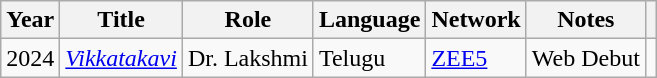<table class="wikitable sortable">
<tr>
<th scope="col">Year</th>
<th scope="col">Title</th>
<th scope="col">Role</th>
<th scope="col">Language</th>
<th scope="col">Network</th>
<th scope="col" class="unsortable">Notes</th>
<th scope="col" class="unsortable"></th>
</tr>
<tr>
<td>2024</td>
<td><em><a href='#'>Vikkatakavi</a></em></td>
<td>Dr. Lakshmi</td>
<td>Telugu</td>
<td><a href='#'>ZEE5</a></td>
<td>Web Debut</td>
<td></td>
</tr>
</table>
